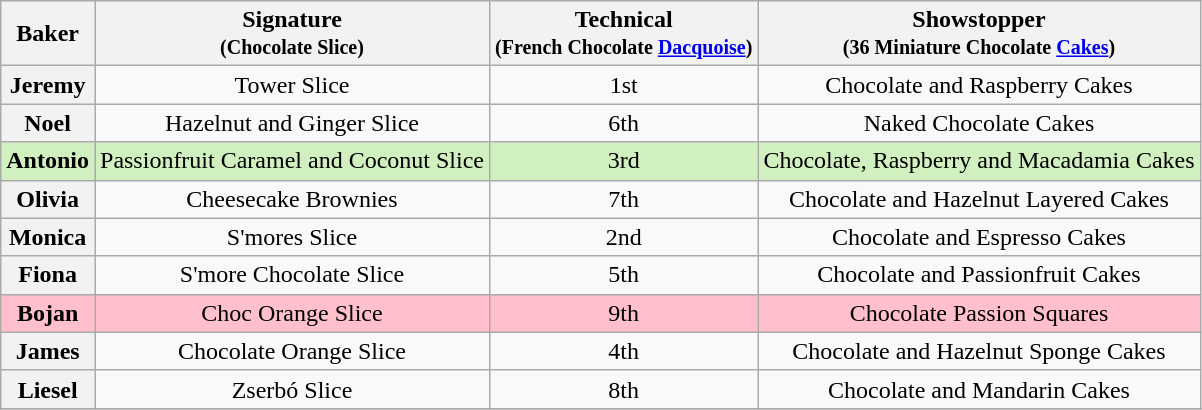<table class="wikitable sortable" style="text-align:center">
<tr>
<th>Baker</th>
<th class="unsortable">Signature<br><small>(Chocolate Slice)</small></th>
<th>Technical<br><small>(French Chocolate <a href='#'>Dacquoise</a>)</small></th>
<th class="unsortable">Showstopper<br><small>(36 Miniature Chocolate <a href='#'>Cakes</a>)</small></th>
</tr>
<tr>
<th>Jeremy</th>
<td>Tower Slice</td>
<td>1st</td>
<td>Chocolate and Raspberry Cakes</td>
</tr>
<tr>
<th>Noel</th>
<td>Hazelnut and Ginger Slice</td>
<td>6th</td>
<td>Naked Chocolate Cakes</td>
</tr>
<tr style="background:#d0f0c0;">
<th style="background:#d0f0c0;">Antonio</th>
<td>Passionfruit Caramel and Coconut Slice</td>
<td>3rd</td>
<td>Chocolate, Raspberry and Macadamia Cakes</td>
</tr>
<tr>
<th>Olivia</th>
<td>Cheesecake Brownies</td>
<td>7th</td>
<td>Chocolate and Hazelnut Layered Cakes</td>
</tr>
<tr>
<th>Monica</th>
<td>S'mores Slice</td>
<td>2nd</td>
<td>Chocolate and Espresso Cakes</td>
</tr>
<tr>
<th>Fiona</th>
<td>S'more Chocolate Slice</td>
<td>5th</td>
<td>Chocolate and Passionfruit Cakes</td>
</tr>
<tr style="background:Pink">
<th style="background:Pink;">Bojan</th>
<td>Choc Orange Slice</td>
<td>9th</td>
<td>Chocolate Passion Squares</td>
</tr>
<tr>
<th>James</th>
<td>Chocolate Orange Slice</td>
<td>4th</td>
<td>Chocolate and Hazelnut Sponge Cakes</td>
</tr>
<tr>
<th>Liesel</th>
<td>Zserbó Slice</td>
<td>8th</td>
<td>Chocolate and Mandarin Cakes</td>
</tr>
<tr>
</tr>
</table>
